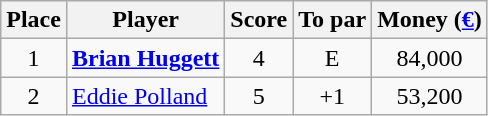<table class="wikitable">
<tr>
<th>Place</th>
<th>Player</th>
<th>Score</th>
<th>To par</th>
<th>Money (<a href='#'>€</a>)</th>
</tr>
<tr>
<td align=center>1</td>
<td> <strong><a href='#'>Brian Huggett</a></strong></td>
<td align=center>4</td>
<td align=center>E</td>
<td align=center>84,000</td>
</tr>
<tr>
<td align=center>2</td>
<td> <a href='#'>Eddie Polland</a></td>
<td align=center>5</td>
<td align=center>+1</td>
<td align=center>53,200</td>
</tr>
</table>
